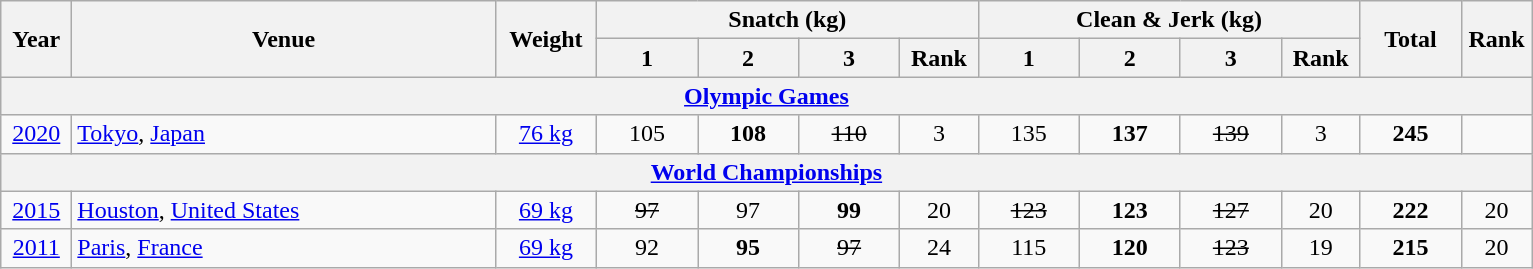<table class="wikitable" style="text-align:center;">
<tr>
<th rowspan=2 width=40>Year</th>
<th rowspan=2 width=275>Venue</th>
<th rowspan=2 width=60>Weight</th>
<th colspan=4>Snatch (kg)</th>
<th colspan=4>Clean & Jerk (kg)</th>
<th rowspan=2 width=60>Total</th>
<th rowspan=2 width=40>Rank</th>
</tr>
<tr>
<th width=60>1</th>
<th width=60>2</th>
<th width=60>3</th>
<th width=45>Rank</th>
<th width=60>1</th>
<th width=60>2</th>
<th width=60>3</th>
<th width=45>Rank</th>
</tr>
<tr>
<th colspan=15><a href='#'>Olympic Games</a></th>
</tr>
<tr>
<td><a href='#'>2020</a></td>
<td align=left> <a href='#'>Tokyo</a>, <a href='#'>Japan</a></td>
<td><a href='#'>76 kg</a></td>
<td>105</td>
<td><strong>108</strong></td>
<td><s>110</s></td>
<td>3</td>
<td>135</td>
<td><strong>137</strong></td>
<td><s>139</s></td>
<td>3</td>
<td><strong>245</strong></td>
<td></td>
</tr>
<tr>
<th colspan=13><a href='#'>World Championships</a></th>
</tr>
<tr>
<td><a href='#'>2015</a></td>
<td align=left> <a href='#'>Houston</a>, <a href='#'>United States</a></td>
<td><a href='#'>69 kg</a></td>
<td><s>97</s></td>
<td>97</td>
<td><strong>99</strong></td>
<td>20</td>
<td><s>123</s></td>
<td><strong>123</strong></td>
<td><s>127</s></td>
<td>20</td>
<td><strong>222</strong></td>
<td>20</td>
</tr>
<tr>
<td><a href='#'>2011</a></td>
<td align=left> <a href='#'>Paris</a>, <a href='#'>France</a></td>
<td><a href='#'>69 kg</a></td>
<td>92</td>
<td><strong>95</strong></td>
<td><s> 97</s></td>
<td>24</td>
<td>115</td>
<td><strong>120</strong></td>
<td><s>123</s></td>
<td>19</td>
<td><strong>215</strong></td>
<td>20</td>
</tr>
</table>
